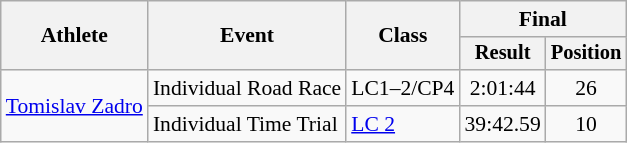<table class=wikitable style="font-size:90%">
<tr>
<th rowspan="2">Athlete</th>
<th rowspan="2">Event</th>
<th rowspan="2">Class</th>
<th colspan="3">Final</th>
</tr>
<tr style="font-size:95%">
<th>Result</th>
<th>Position</th>
</tr>
<tr>
<td rowspan="2"><a href='#'>Tomislav Zadro</a></td>
<td>Individual Road Race</td>
<td>LC1–2/CP4</td>
<td align=center>2:01:44</td>
<td align=center>26</td>
</tr>
<tr>
<td>Individual Time Trial</td>
<td><a href='#'>LC 2</a></td>
<td align=center>39:42.59</td>
<td align=center>10</td>
</tr>
</table>
